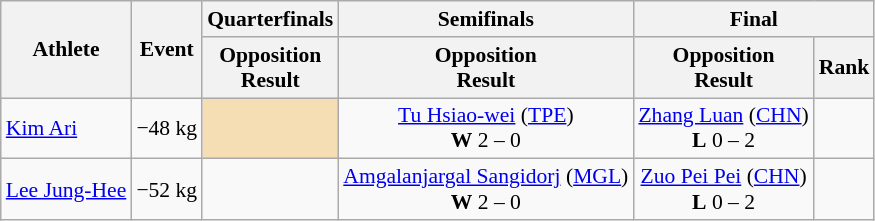<table class="wikitable" style="font-size:90%">
<tr>
<th rowspan="2">Athlete</th>
<th rowspan="2">Event</th>
<th>Quarterfinals</th>
<th>Semifinals</th>
<th colspan="2">Final</th>
</tr>
<tr>
<th>Opposition<br>Result</th>
<th>Opposition<br>Result</th>
<th>Opposition<br>Result</th>
<th>Rank</th>
</tr>
<tr>
<td><a href='#'>Kim Ari</a></td>
<td>−48 kg</td>
<td bgcolor=wheat></td>
<td align=center> <a href='#'>Tu Hsiao-wei</a> <span>(<a href='#'>TPE</a>)</span><br><strong>W</strong> 2 – 0</td>
<td align=center> <a href='#'>Zhang Luan</a> <span>(<a href='#'>CHN</a>)</span><br><strong>L</strong> 0 – 2</td>
<td align=center></td>
</tr>
<tr>
<td><a href='#'>Lee Jung-Hee</a></td>
<td>−52 kg</td>
<td></td>
<td align=center> <a href='#'>Amgalanjargal Sangidorj</a> <span>(<a href='#'>MGL</a>)</span><br><strong>W</strong> 2 – 0</td>
<td align=center> <a href='#'>Zuo Pei Pei</a> <span>(<a href='#'>CHN</a>)</span><br><strong>L</strong> 0 – 2</td>
<td align=center></td>
</tr>
</table>
